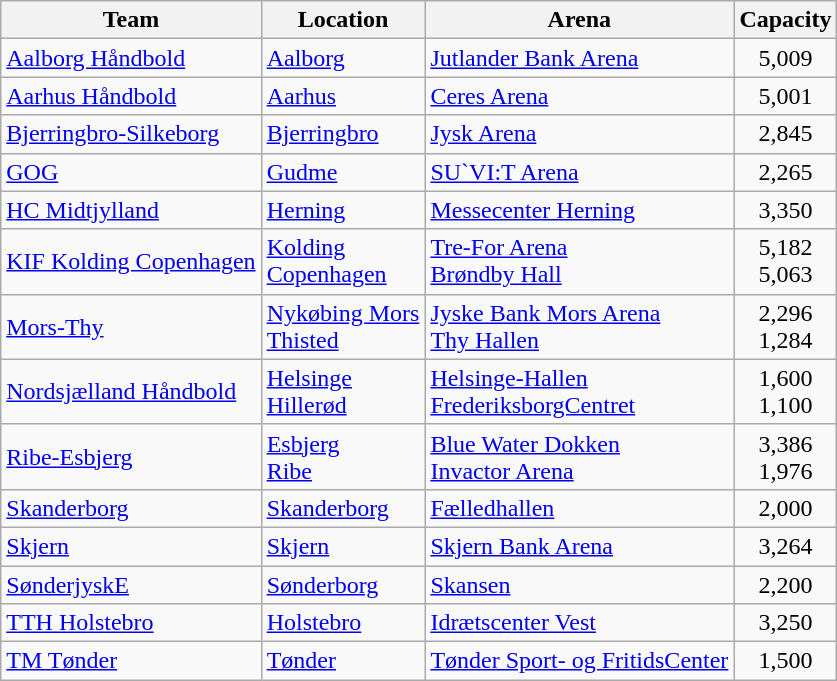<table class="wikitable sortable" style="text-align: left;">
<tr>
<th>Team</th>
<th>Location</th>
<th>Arena</th>
<th>Capacity</th>
</tr>
<tr>
<td><a href='#'>Aalborg Håndbold</a></td>
<td><a href='#'>Aalborg</a></td>
<td><a href='#'>Jutlander Bank Arena</a></td>
<td align="center">5,009</td>
</tr>
<tr>
<td><a href='#'>Aarhus Håndbold</a></td>
<td><a href='#'>Aarhus</a></td>
<td><a href='#'>Ceres Arena</a></td>
<td align="center">5,001</td>
</tr>
<tr>
<td><a href='#'>Bjerringbro-Silkeborg</a></td>
<td><a href='#'>Bjerringbro</a></td>
<td><a href='#'>Jysk Arena</a></td>
<td align="center">2,845</td>
</tr>
<tr>
<td><a href='#'>GOG</a></td>
<td><a href='#'>Gudme</a></td>
<td><a href='#'>SU`VI:T Arena</a></td>
<td align="center">2,265</td>
</tr>
<tr>
<td><a href='#'>HC Midtjylland</a></td>
<td><a href='#'>Herning</a></td>
<td><a href='#'>Messecenter Herning</a></td>
<td align="center">3,350</td>
</tr>
<tr>
<td><a href='#'>KIF Kolding Copenhagen</a></td>
<td><a href='#'>Kolding</a><br><a href='#'>Copenhagen</a></td>
<td><a href='#'>Tre-For Arena</a><br><a href='#'>Brøndby Hall</a></td>
<td align="center">5,182<br>5,063</td>
</tr>
<tr>
<td><a href='#'>Mors-Thy</a></td>
<td><a href='#'>Nykøbing Mors</a><br><a href='#'>Thisted</a></td>
<td><a href='#'>Jyske Bank Mors Arena</a><br><a href='#'>Thy Hallen</a></td>
<td align="center">2,296<br>1,284</td>
</tr>
<tr>
<td><a href='#'>Nordsjælland Håndbold</a></td>
<td><a href='#'>Helsinge</a><br><a href='#'>Hillerød</a></td>
<td><a href='#'>Helsinge-Hallen</a><br><a href='#'>FrederiksborgCentret</a></td>
<td align="center">1,600<br>1,100</td>
</tr>
<tr>
<td><a href='#'>Ribe-Esbjerg</a></td>
<td><a href='#'>Esbjerg</a><br><a href='#'>Ribe</a></td>
<td><a href='#'>Blue Water Dokken</a><br><a href='#'>Invactor Arena</a></td>
<td align="center">3,386<br>1,976</td>
</tr>
<tr>
<td><a href='#'>Skanderborg</a></td>
<td><a href='#'>Skanderborg</a></td>
<td><a href='#'>Fælledhallen</a></td>
<td align="center">2,000</td>
</tr>
<tr>
<td><a href='#'>Skjern</a></td>
<td><a href='#'>Skjern</a></td>
<td><a href='#'>Skjern Bank Arena</a></td>
<td align="center">3,264</td>
</tr>
<tr>
<td><a href='#'>SønderjyskE</a></td>
<td><a href='#'>Sønderborg</a></td>
<td><a href='#'>Skansen</a></td>
<td align="center">2,200</td>
</tr>
<tr>
<td><a href='#'>TTH Holstebro</a></td>
<td><a href='#'>Holstebro</a></td>
<td><a href='#'>Idrætscenter Vest</a></td>
<td align="center">3,250</td>
</tr>
<tr>
<td><a href='#'>TM Tønder</a></td>
<td><a href='#'>Tønder</a></td>
<td><a href='#'>Tønder Sport- og FritidsCenter</a></td>
<td align="center">1,500</td>
</tr>
</table>
